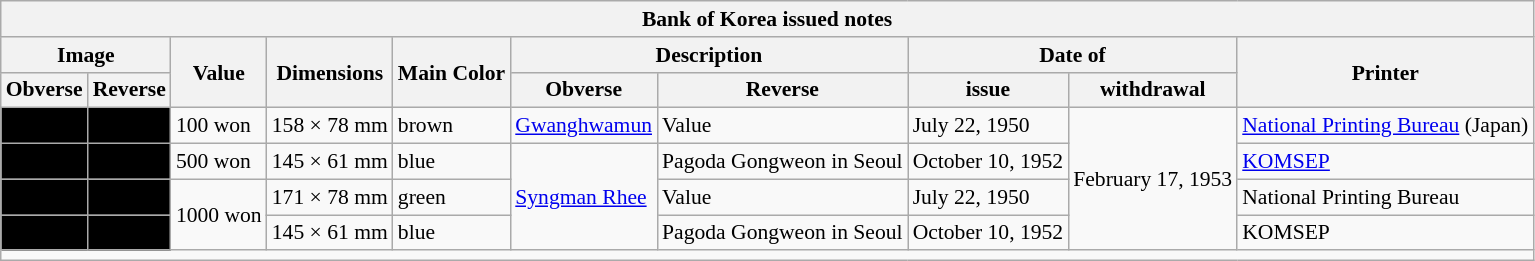<table class="wikitable" style="font-size: 90%">
<tr>
<th colspan="10">Bank of Korea issued notes  </th>
</tr>
<tr>
<th colspan="2">Image</th>
<th rowspan="2">Value</th>
<th rowspan="2">Dimensions</th>
<th rowspan="2">Main Color</th>
<th colspan="2">Description</th>
<th colspan="2">Date of</th>
<th rowspan="2">Printer</th>
</tr>
<tr>
<th>Obverse</th>
<th>Reverse</th>
<th>Obverse</th>
<th>Reverse</th>
<th>issue</th>
<th>withdrawal</th>
</tr>
<tr>
<td align="center" bgcolor="#000000"></td>
<td align="center" bgcolor="#000000"></td>
<td>100 won</td>
<td>158 × 78 mm</td>
<td>brown</td>
<td><a href='#'>Gwanghwamun</a></td>
<td>Value</td>
<td>July 22, 1950</td>
<td rowspan="4">February 17, 1953</td>
<td><a href='#'>National Printing Bureau</a> (Japan)</td>
</tr>
<tr>
<td align="center" bgcolor="#000000"></td>
<td align="center" bgcolor="#000000"></td>
<td>500 won</td>
<td>145 × 61 mm</td>
<td>blue</td>
<td rowspan="3"><a href='#'>Syngman Rhee</a></td>
<td>Pagoda Gongweon in Seoul</td>
<td>October 10, 1952</td>
<td><a href='#'>KOMSEP</a></td>
</tr>
<tr>
<td align="center" bgcolor="#000000"></td>
<td align="center" bgcolor="#000000"></td>
<td rowspan="2">1000 won</td>
<td>171 × 78 mm</td>
<td>green</td>
<td>Value</td>
<td>July 22, 1950</td>
<td>National Printing Bureau</td>
</tr>
<tr>
<td align="center" bgcolor="#000000"></td>
<td align="center" bgcolor="#000000"></td>
<td>145 × 61 mm</td>
<td>blue</td>
<td>Pagoda Gongweon in Seoul</td>
<td>October 10, 1952</td>
<td>KOMSEP</td>
</tr>
<tr>
<td colspan="10"></td>
</tr>
</table>
